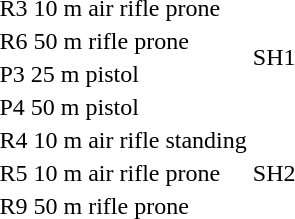<table>
<tr>
<td>R3 10 m air rifle prone<br></td>
<td rowspan=4>SH1</td>
<td></td>
<td></td>
<td></td>
</tr>
<tr>
<td>R6 50 m rifle prone<br></td>
<td></td>
<td></td>
<td></td>
</tr>
<tr>
<td>P3 25 m pistol<br></td>
<td></td>
<td></td>
<td></td>
</tr>
<tr>
<td>P4 50 m pistol<br></td>
<td></td>
<td></td>
<td></td>
</tr>
<tr>
<td nowrap>R4 10 m air rifle standing<br></td>
<td rowspan=3>SH2</td>
<td></td>
<td></td>
<td></td>
</tr>
<tr>
<td>R5 10 m air rifle prone<br></td>
<td></td>
<td></td>
<td></td>
</tr>
<tr>
<td>R9 50 m rifle prone<br></td>
<td></td>
<td></td>
<td></td>
</tr>
</table>
